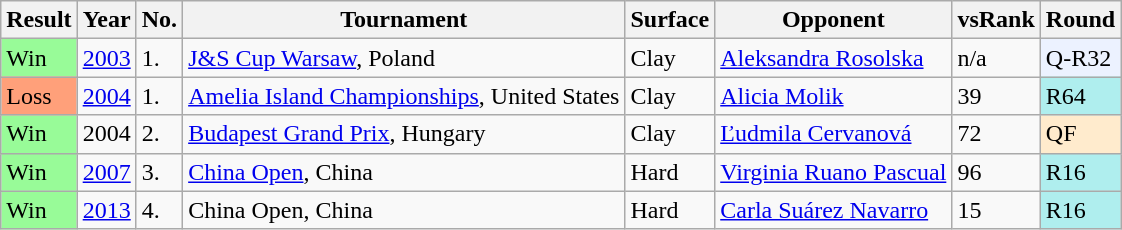<table class="sortable wikitable">
<tr>
<th>Result</th>
<th>Year</th>
<th>No.</th>
<th>Tournament</th>
<th>Surface</th>
<th>Opponent</th>
<th>vsRank</th>
<th>Round</th>
</tr>
<tr>
<td bgcolor=98FB98>Win</td>
<td><a href='#'>2003</a></td>
<td>1.</td>
<td><a href='#'>J&S Cup Warsaw</a>, Poland</td>
<td>Clay</td>
<td> <a href='#'>Aleksandra Rosolska</a></td>
<td>n/a</td>
<td bgcolor=ecf2ff>Q-R32</td>
</tr>
<tr>
<td bgcolor=ffa07a>Loss</td>
<td><a href='#'>2004</a></td>
<td>1.</td>
<td><a href='#'>Amelia Island Championships</a>, United States</td>
<td>Clay</td>
<td> <a href='#'>Alicia Molik</a></td>
<td>39</td>
<td bgcolor=afeeee>R64</td>
</tr>
<tr>
<td bgcolor=98FB98>Win</td>
<td>2004</td>
<td>2.</td>
<td><a href='#'>Budapest Grand Prix</a>, Hungary</td>
<td>Clay</td>
<td> <a href='#'>Ľudmila Cervanová</a></td>
<td>72</td>
<td bgcolor=ffebcd>QF</td>
</tr>
<tr>
<td bgcolor=98FB98>Win</td>
<td><a href='#'>2007</a></td>
<td>3.</td>
<td><a href='#'>China Open</a>, China</td>
<td>Hard</td>
<td> <a href='#'>Virginia Ruano Pascual</a></td>
<td>96</td>
<td bgcolor=afeeee>R16</td>
</tr>
<tr>
<td bgcolor=98FB98>Win</td>
<td><a href='#'>2013</a></td>
<td>4.</td>
<td>China Open, China</td>
<td>Hard</td>
<td> <a href='#'>Carla Suárez Navarro</a></td>
<td>15</td>
<td bgcolor=afeeee>R16</td>
</tr>
</table>
